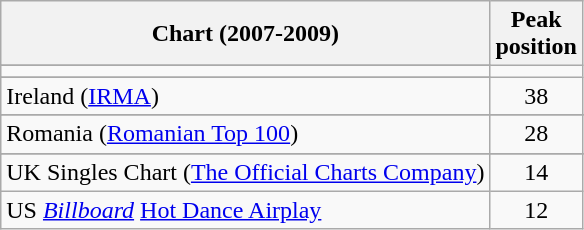<table class="wikitable sortable">
<tr>
<th align="left">Chart (2007-2009)</th>
<th align="center">Peak<br>position</th>
</tr>
<tr>
</tr>
<tr>
</tr>
<tr>
<td></td>
</tr>
<tr>
</tr>
<tr>
</tr>
<tr>
<td align="left">Ireland (<a href='#'>IRMA</a>)</td>
<td align="center">38</td>
</tr>
<tr>
</tr>
<tr>
</tr>
<tr>
</tr>
<tr>
<td align="left">Romania (<a href='#'>Romanian Top 100</a>)</td>
<td align="center">28</td>
</tr>
<tr>
</tr>
<tr>
</tr>
<tr>
<td align="left">UK Singles Chart (<a href='#'>The Official Charts Company</a>)</td>
<td align="center">14</td>
</tr>
<tr>
<td align="left">US <em><a href='#'>Billboard</a></em> <a href='#'>Hot Dance Airplay</a></td>
<td align="center">12</td>
</tr>
</table>
